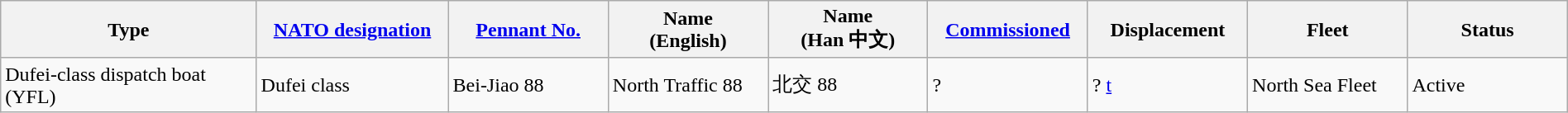<table class="wikitable sortable"  style="margin:auto; width:100%;">
<tr>
<th style="text-align:center; width:16%;">Type</th>
<th style="text-align:center; width:12%;"><a href='#'>NATO designation</a></th>
<th style="text-align:center; width:10%;"><a href='#'>Pennant No.</a></th>
<th style="text-align:center; width:10%;">Name<br>(English)</th>
<th style="text-align:center; width:10%;">Name<br>(Han 中文)</th>
<th style="text-align:center; width:10%;"><a href='#'>Commissioned</a></th>
<th style="text-align:center; width:10%;">Displacement</th>
<th style="text-align:center; width:10%;">Fleet</th>
<th style="text-align:center; width:10%;">Status</th>
</tr>
<tr>
<td>Dufei-class dispatch boat (YFL)</td>
<td>Dufei class</td>
<td>Bei-Jiao 88</td>
<td>North Traffic 88</td>
<td>北交 88</td>
<td>?</td>
<td>? <a href='#'>t</a></td>
<td>North Sea Fleet</td>
<td><span>Active</span></td>
</tr>
</table>
